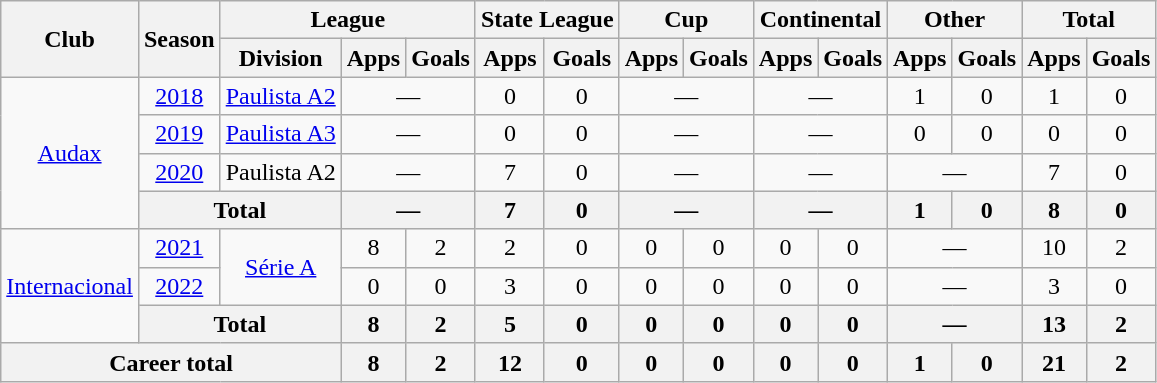<table class="wikitable" style="text-align: center">
<tr>
<th rowspan="2">Club</th>
<th rowspan="2">Season</th>
<th colspan="3">League</th>
<th colspan="2">State League</th>
<th colspan="2">Cup</th>
<th colspan="2">Continental</th>
<th colspan="2">Other</th>
<th colspan="2">Total</th>
</tr>
<tr>
<th>Division</th>
<th>Apps</th>
<th>Goals</th>
<th>Apps</th>
<th>Goals</th>
<th>Apps</th>
<th>Goals</th>
<th>Apps</th>
<th>Goals</th>
<th>Apps</th>
<th>Goals</th>
<th>Apps</th>
<th>Goals</th>
</tr>
<tr>
<td rowspan="4"><a href='#'>Audax</a></td>
<td><a href='#'>2018</a></td>
<td><a href='#'>Paulista A2</a></td>
<td colspan="2">—</td>
<td>0</td>
<td>0</td>
<td colspan="2">—</td>
<td colspan="2">—</td>
<td>1</td>
<td>0</td>
<td>1</td>
<td>0</td>
</tr>
<tr>
<td><a href='#'>2019</a></td>
<td><a href='#'>Paulista A3</a></td>
<td colspan="2">—</td>
<td>0</td>
<td>0</td>
<td colspan="2">—</td>
<td colspan="2">—</td>
<td>0</td>
<td>0</td>
<td>0</td>
<td>0</td>
</tr>
<tr>
<td><a href='#'>2020</a></td>
<td>Paulista A2</td>
<td colspan="2">—</td>
<td>7</td>
<td>0</td>
<td colspan="2">—</td>
<td colspan="2">—</td>
<td colspan="2">—</td>
<td>7</td>
<td>0</td>
</tr>
<tr>
<th colspan="2">Total</th>
<th colspan="2">—</th>
<th>7</th>
<th>0</th>
<th colspan="2">—</th>
<th colspan="2">—</th>
<th>1</th>
<th>0</th>
<th>8</th>
<th>0</th>
</tr>
<tr>
<td rowspan="3"><a href='#'>Internacional</a></td>
<td><a href='#'>2021</a></td>
<td rowspan="2"><a href='#'>Série A</a></td>
<td>8</td>
<td>2</td>
<td>2</td>
<td>0</td>
<td>0</td>
<td>0</td>
<td>0</td>
<td>0</td>
<td colspan="2">—</td>
<td>10</td>
<td>2</td>
</tr>
<tr>
<td><a href='#'>2022</a></td>
<td>0</td>
<td>0</td>
<td>3</td>
<td>0</td>
<td>0</td>
<td>0</td>
<td>0</td>
<td>0</td>
<td colspan="2">—</td>
<td>3</td>
<td>0</td>
</tr>
<tr>
<th colspan="2">Total</th>
<th>8</th>
<th>2</th>
<th>5</th>
<th>0</th>
<th>0</th>
<th>0</th>
<th>0</th>
<th>0</th>
<th colspan="2">—</th>
<th>13</th>
<th>2</th>
</tr>
<tr>
<th colspan="3"><strong>Career total</strong></th>
<th>8</th>
<th>2</th>
<th>12</th>
<th>0</th>
<th>0</th>
<th>0</th>
<th>0</th>
<th>0</th>
<th>1</th>
<th>0</th>
<th>21</th>
<th>2</th>
</tr>
</table>
